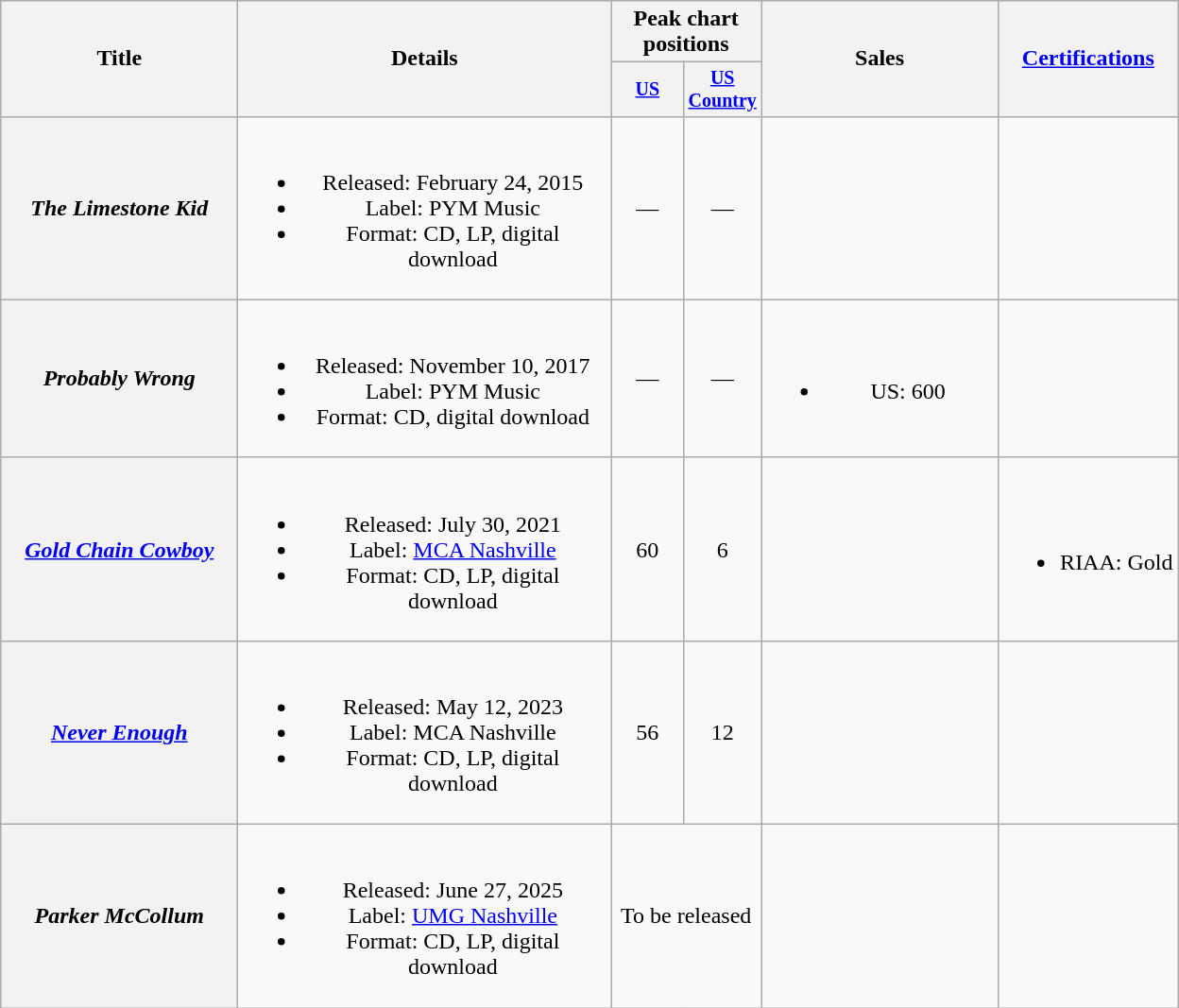<table class="wikitable plainrowheaders" style="text-align:center;">
<tr>
<th scope="col" rowspan="2" style="width:10em;">Title</th>
<th scope="col" rowspan="2" style="width:16em;">Details</th>
<th colspan="2">Peak chart positions</th>
<th scope="col" rowspan="2" style="width:10em;">Sales</th>
<th rowspan="2"><a href='#'>Certifications</a></th>
</tr>
<tr style="font-size:smaller;">
<th width="45"><a href='#'>US</a><br></th>
<th width="45"><a href='#'>US Country</a><br></th>
</tr>
<tr>
<th scope="row"><em>The Limestone Kid</em></th>
<td><br><ul><li>Released: February 24, 2015</li><li>Label: PYM Music</li><li>Format: CD, LP, digital download</li></ul></td>
<td>—</td>
<td>—</td>
<td></td>
<td></td>
</tr>
<tr>
<th scope="row"><em>Probably Wrong</em></th>
<td><br><ul><li>Released: November 10, 2017</li><li>Label: PYM Music</li><li>Format: CD, digital download</li></ul></td>
<td>—</td>
<td>—</td>
<td><br><ul><li>US: 600</li></ul></td>
<td></td>
</tr>
<tr>
<th scope="row"><em><a href='#'>Gold Chain Cowboy</a></em></th>
<td><br><ul><li>Released: July 30, 2021</li><li>Label: <a href='#'>MCA Nashville</a></li><li>Format: CD, LP, digital download</li></ul></td>
<td>60</td>
<td>6</td>
<td></td>
<td><br><ul><li>RIAA: Gold</li></ul></td>
</tr>
<tr>
<th scope="row"><em><a href='#'>Never Enough</a></em></th>
<td><br><ul><li>Released: May 12, 2023</li><li>Label: MCA Nashville</li><li>Format: CD, LP, digital download</li></ul></td>
<td>56</td>
<td>12</td>
<td></td>
<td></td>
</tr>
<tr>
<th scope="row"><em>Parker McCollum</em></th>
<td><br><ul><li>Released: June 27, 2025</li><li>Label: <a href='#'>UMG Nashville</a></li><li>Format: CD, LP, digital download</li></ul></td>
<td colspan="2">To be released</td>
<td></td>
<td></td>
</tr>
</table>
